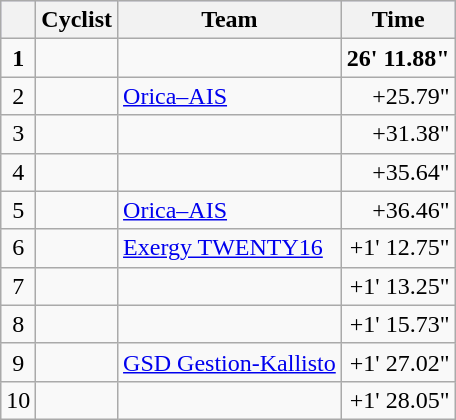<table class="wikitable">
<tr style="background:#ccccff;">
<th></th>
<th>Cyclist</th>
<th>Team</th>
<th>Time</th>
</tr>
<tr>
<td align=center><strong>1</strong></td>
<td><strong></strong></td>
<td><strong></strong></td>
<td align=right><strong>26' 11.88"</strong></td>
</tr>
<tr>
<td align=center>2</td>
<td></td>
<td><a href='#'>Orica–AIS</a></td>
<td align=right>+25.79"</td>
</tr>
<tr>
<td align=center>3</td>
<td></td>
<td></td>
<td align=right>+31.38"</td>
</tr>
<tr>
<td align=center>4</td>
<td></td>
<td></td>
<td align=right>+35.64"</td>
</tr>
<tr>
<td align=center>5</td>
<td></td>
<td><a href='#'>Orica–AIS</a></td>
<td align=right>+36.46"</td>
</tr>
<tr>
<td align=center>6</td>
<td></td>
<td><a href='#'>Exergy TWENTY16</a></td>
<td align=right>+1' 12.75"</td>
</tr>
<tr>
<td align=center>7</td>
<td></td>
<td></td>
<td align=right>+1' 13.25"</td>
</tr>
<tr>
<td align=center>8</td>
<td></td>
<td></td>
<td align=right>+1' 15.73"</td>
</tr>
<tr>
<td align=center>9</td>
<td></td>
<td><a href='#'>GSD Gestion-Kallisto</a></td>
<td align=right>+1' 27.02"</td>
</tr>
<tr>
<td align=center>10</td>
<td></td>
<td></td>
<td align=right>+1' 28.05"</td>
</tr>
</table>
